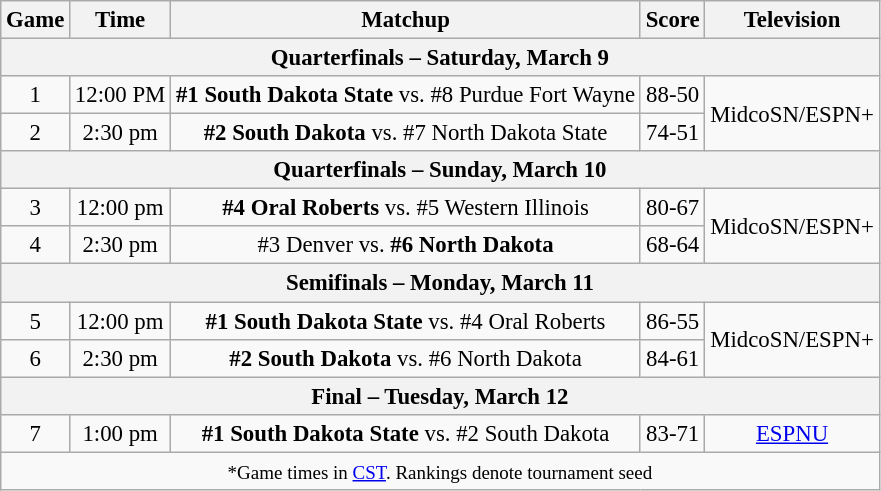<table class="wikitable" style="font-size: 95%;text-align:center">
<tr>
<th>Game</th>
<th>Time</th>
<th>Matchup</th>
<th>Score</th>
<th>Television</th>
</tr>
<tr>
<th colspan=5>Quarterfinals – Saturday, March 9</th>
</tr>
<tr>
<td>1</td>
<td>12:00 PM</td>
<td><strong>#1 South Dakota State</strong> vs. #8 Purdue Fort Wayne</td>
<td>88-50</td>
<td rowspan=2>MidcoSN/ESPN+</td>
</tr>
<tr>
<td>2</td>
<td>2:30 pm</td>
<td><strong>#2 South Dakota</strong> vs. #7 North Dakota State</td>
<td>74-51</td>
</tr>
<tr>
<th colspan=5>Quarterfinals – Sunday, March 10</th>
</tr>
<tr>
<td>3</td>
<td>12:00 pm</td>
<td><strong>#4 Oral Roberts</strong> vs. #5 Western Illinois</td>
<td>80-67</td>
<td rowspan=2>MidcoSN/ESPN+</td>
</tr>
<tr>
<td>4</td>
<td>2:30 pm</td>
<td>#3 Denver vs. <strong>#6 North Dakota</strong></td>
<td>68-64</td>
</tr>
<tr>
<th colspan=5>Semifinals – Monday, March 11</th>
</tr>
<tr>
<td>5</td>
<td>12:00 pm</td>
<td><strong>#1 South Dakota State</strong> vs. #4 Oral Roberts</td>
<td>86-55</td>
<td rowspan=2>MidcoSN/ESPN+</td>
</tr>
<tr>
<td>6</td>
<td>2:30 pm</td>
<td><strong>#2 South Dakota</strong> vs. #6 North Dakota</td>
<td>84-61</td>
</tr>
<tr>
<th colspan=5>Final – Tuesday, March 12</th>
</tr>
<tr>
<td>7</td>
<td>1:00 pm</td>
<td><strong>#1 South Dakota State</strong> vs. #2 South Dakota</td>
<td>83-71</td>
<td><a href='#'>ESPNU</a></td>
</tr>
<tr>
<td colspan=5><small>*Game times in <a href='#'>CST</a>. Rankings denote tournament seed</small></td>
</tr>
</table>
